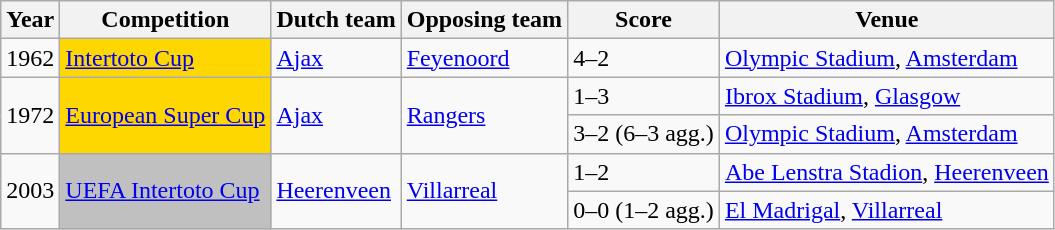<table class="wikitable sortable">
<tr>
<th>Year</th>
<th>Competition</th>
<th> Dutch team</th>
<th>Opposing team</th>
<th>Score</th>
<th>Venue</th>
</tr>
<tr>
<td>1962</td>
<td bgcolor=gold><a href='#'>Intertoto Cup</a></td>
<td><a href='#'>Ajax</a></td>
<td> <a href='#'>Feyenoord</a></td>
<td>4–2</td>
<td> <a href='#'>Olympic Stadium</a>, <a href='#'>Amsterdam</a></td>
</tr>
<tr>
<td rowspan=2>1972</td>
<td rowspan=2 bgcolor=gold><a href='#'>European Super Cup</a></td>
<td rowspan=2><a href='#'>Ajax</a></td>
<td rowspan=2> <a href='#'>Rangers</a></td>
<td>1–3</td>
<td> <a href='#'>Ibrox Stadium</a>, <a href='#'>Glasgow</a></td>
</tr>
<tr>
<td>3–2 (6–3 agg.)</td>
<td> <a href='#'>Olympic Stadium</a>, <a href='#'>Amsterdam</a></td>
</tr>
<tr>
<td rowspan=2>2003</td>
<td rowspan=2 bgcolor=silver><a href='#'>UEFA Intertoto Cup</a></td>
<td rowspan=2><a href='#'>Heerenveen</a></td>
<td rowspan=2> <a href='#'>Villarreal</a></td>
<td>1–2</td>
<td> <a href='#'>Abe Lenstra Stadion</a>, <a href='#'>Heerenveen</a></td>
</tr>
<tr>
<td>0–0 (1–2 agg.)</td>
<td> <a href='#'>El Madrigal</a>, <a href='#'>Villarreal</a></td>
</tr>
</table>
